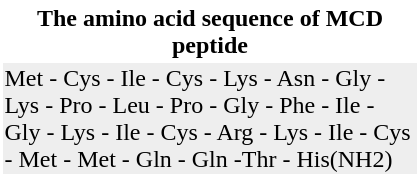<table style="float: right; clear: right; margin: 0 0 0.5em 1em; background: #ffffff;" class="toccolours" border="0" cellpadding="1" align="right" width="280">
<tr>
<th>The amino acid sequence of <strong>MCD peptide</strong></th>
</tr>
<tr>
<td bgcolor="#eeeeee">Met - Cys - Ile - Cys - Lys - Asn - Gly - Lys - Pro - Leu - Pro - Gly - Phe - Ile - Gly - Lys - Ile - Cys - Arg - Lys - Ile - Cys - Met - Met - Gln - Gln -Thr - His(NH2)</td>
</tr>
<tr>
</tr>
</table>
